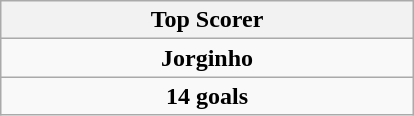<table class="wikitable" style="margin:auto">
<tr>
<th width=30% colspan="6">Top Scorer</th>
</tr>
<tr>
<td align="center" colspan="6"><strong> Jorginho</strong></td>
</tr>
<tr>
<td align="center" colspan="6"><strong>14 goals</strong></td>
</tr>
</table>
